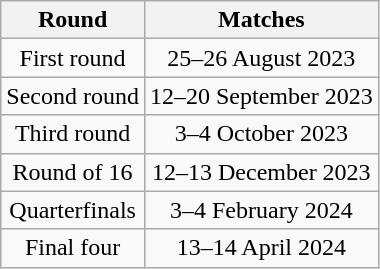<table class="wikitable" style="text-align:center">
<tr>
<th>Round</th>
<th>Matches</th>
</tr>
<tr>
<td>First round</td>
<td>25–26 August 2023</td>
</tr>
<tr>
<td>Second round</td>
<td>12–20 September 2023</td>
</tr>
<tr>
<td>Third round</td>
<td>3–4 October 2023</td>
</tr>
<tr>
<td>Round of 16</td>
<td>12–13 December 2023</td>
</tr>
<tr>
<td>Quarterfinals</td>
<td>3–4 February 2024</td>
</tr>
<tr>
<td>Final four</td>
<td>13–14 April 2024</td>
</tr>
</table>
